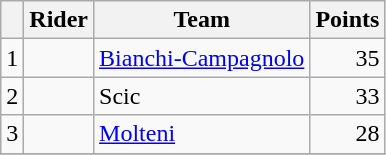<table class="wikitable">
<tr>
<th></th>
<th>Rider</th>
<th>Team</th>
<th>Points</th>
</tr>
<tr>
<td>1</td>
<td></td>
<td><a href='#'>Bianchi-Campagnolo</a></td>
<td align=right>35</td>
</tr>
<tr>
<td>2</td>
<td></td>
<td>Scic</td>
<td align=right>33</td>
</tr>
<tr>
<td>3</td>
<td></td>
<td><a href='#'>Molteni</a></td>
<td align=right>28</td>
</tr>
<tr>
</tr>
</table>
